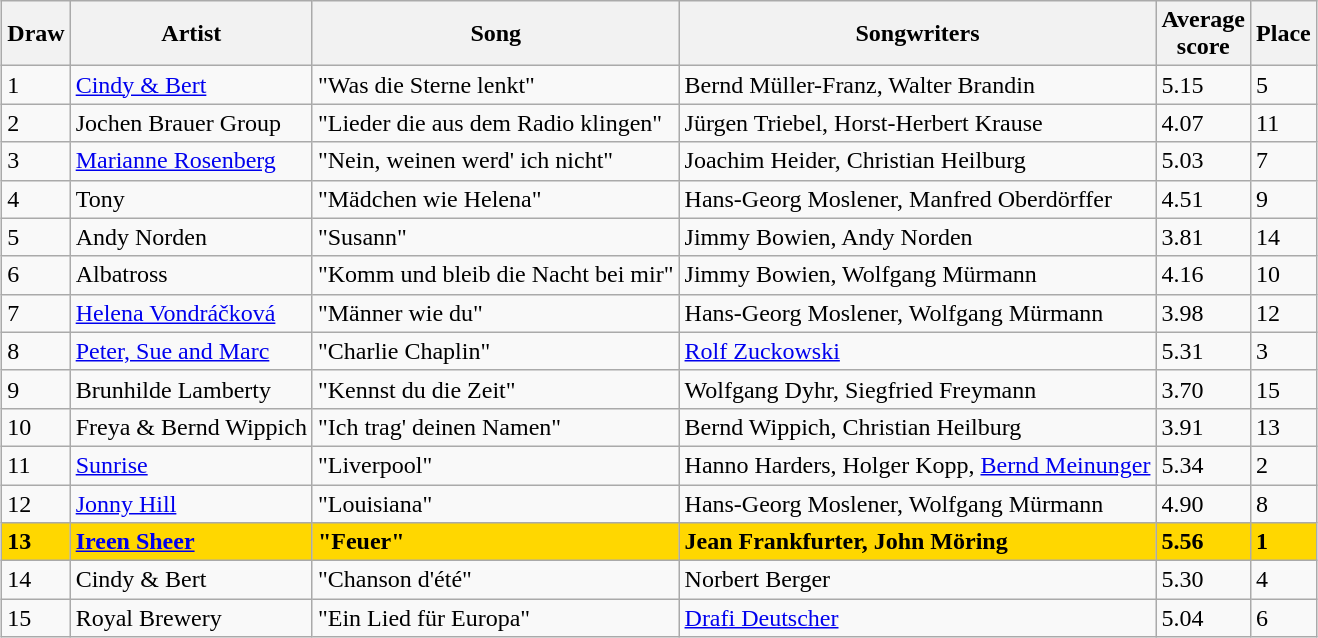<table class="sortable wikitable" style="margin: 1em auto 1em auto">
<tr>
<th>Draw</th>
<th>Artist</th>
<th>Song</th>
<th>Songwriters</th>
<th>Average<br>score</th>
<th>Place</th>
</tr>
<tr>
<td>1</td>
<td><a href='#'>Cindy & Bert</a></td>
<td>"Was die Sterne lenkt"</td>
<td>Bernd Müller-Franz, Walter Brandin</td>
<td>5.15</td>
<td>5</td>
</tr>
<tr>
<td>2</td>
<td>Jochen Brauer Group</td>
<td>"Lieder die aus dem Radio klingen"</td>
<td>Jürgen Triebel, Horst-Herbert Krause</td>
<td>4.07</td>
<td>11</td>
</tr>
<tr>
<td>3</td>
<td><a href='#'>Marianne Rosenberg</a></td>
<td>"Nein, weinen werd' ich nicht"</td>
<td>Joachim Heider, Christian Heilburg</td>
<td>5.03</td>
<td>7</td>
</tr>
<tr>
<td>4</td>
<td>Tony</td>
<td>"Mädchen wie Helena"</td>
<td>Hans-Georg Moslener, Manfred Oberdörffer</td>
<td>4.51</td>
<td>9</td>
</tr>
<tr>
<td>5</td>
<td>Andy Norden</td>
<td>"Susann"</td>
<td>Jimmy Bowien, Andy Norden</td>
<td>3.81</td>
<td>14</td>
</tr>
<tr>
<td>6</td>
<td>Albatross</td>
<td>"Komm und bleib die Nacht bei mir"</td>
<td>Jimmy Bowien, Wolfgang Mürmann</td>
<td>4.16</td>
<td>10</td>
</tr>
<tr>
<td>7</td>
<td><a href='#'>Helena Vondráčková</a></td>
<td>"Männer wie du"</td>
<td>Hans-Georg Moslener, Wolfgang Mürmann</td>
<td>3.98</td>
<td>12</td>
</tr>
<tr>
<td>8</td>
<td><a href='#'>Peter, Sue and Marc</a></td>
<td>"Charlie Chaplin"</td>
<td><a href='#'>Rolf Zuckowski</a></td>
<td>5.31</td>
<td>3</td>
</tr>
<tr>
<td>9</td>
<td>Brunhilde Lamberty</td>
<td>"Kennst du die Zeit"</td>
<td>Wolfgang Dyhr, Siegfried Freymann</td>
<td>3.70</td>
<td>15</td>
</tr>
<tr>
<td>10</td>
<td>Freya & Bernd Wippich</td>
<td>"Ich trag' deinen Namen"</td>
<td>Bernd Wippich, Christian Heilburg</td>
<td>3.91</td>
<td>13</td>
</tr>
<tr>
<td>11</td>
<td><a href='#'>Sunrise</a></td>
<td>"Liverpool"</td>
<td>Hanno Harders, Holger Kopp, <a href='#'>Bernd Meinunger</a></td>
<td>5.34</td>
<td>2</td>
</tr>
<tr>
<td>12</td>
<td><a href='#'>Jonny Hill</a></td>
<td>"Louisiana"</td>
<td>Hans-Georg Moslener, Wolfgang Mürmann</td>
<td>4.90</td>
<td>8</td>
</tr>
<tr bgcolor="gold">
<td><strong>13</strong></td>
<td><strong><a href='#'>Ireen Sheer</a></strong></td>
<td><strong>"Feuer"</strong></td>
<td><strong>Jean Frankfurter, John Möring</strong></td>
<td><strong>5.56</strong></td>
<td><strong>1</strong></td>
</tr>
<tr>
<td>14</td>
<td>Cindy & Bert</td>
<td>"Chanson d'été"</td>
<td>Norbert Berger</td>
<td>5.30</td>
<td>4</td>
</tr>
<tr>
<td>15</td>
<td>Royal Brewery</td>
<td>"Ein Lied für Europa"</td>
<td><a href='#'>Drafi Deutscher</a></td>
<td>5.04</td>
<td>6</td>
</tr>
</table>
